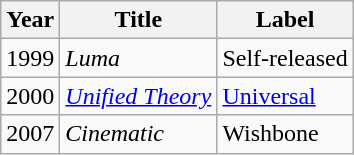<table class="wikitable" border="1">
<tr>
<th><strong>Year</strong></th>
<th><strong>Title</strong></th>
<th><strong>Label</strong></th>
</tr>
<tr>
<td>1999</td>
<td><em>Luma</em></td>
<td>Self-released</td>
</tr>
<tr>
<td>2000</td>
<td><em><a href='#'>Unified Theory</a></em></td>
<td><a href='#'>Universal</a></td>
</tr>
<tr>
<td>2007</td>
<td><em>Cinematic</em></td>
<td>Wishbone</td>
</tr>
</table>
